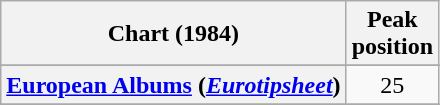<table class="wikitable sortable plainrowheaders" style="text-align:center">
<tr>
<th scope="col">Chart (1984)</th>
<th scope="col">Peak<br>position</th>
</tr>
<tr>
</tr>
<tr>
</tr>
<tr>
<th scope="row"><a href='#'>European Albums</a> (<em><a href='#'>Eurotipsheet</a></em>)</th>
<td>25</td>
</tr>
<tr>
</tr>
<tr>
</tr>
<tr>
</tr>
<tr>
</tr>
</table>
